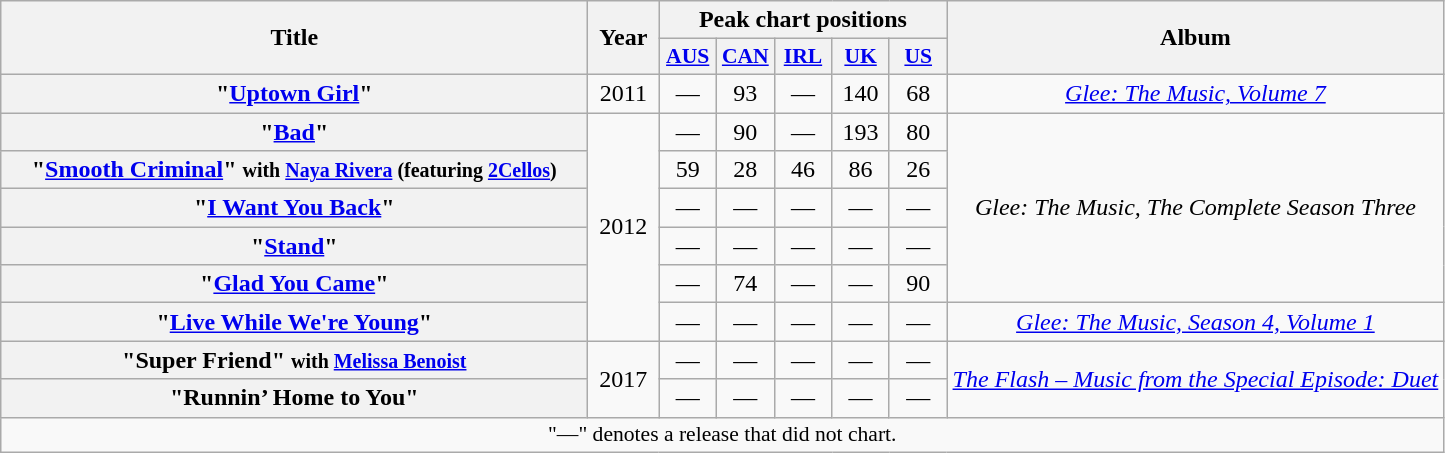<table class="wikitable plainrowheaders" style="text-align:center">
<tr>
<th scope="col" rowspan="2" style="width:24em;">Title</th>
<th scope="col" rowspan="2" style="width:2.5em;">Year</th>
<th scope="col" colspan="5">Peak chart positions</th>
<th scope="col" rowspan="2">Album</th>
</tr>
<tr>
<th scope="col" style="width:2.2em;font-size:90%;"><a href='#'>AUS</a><br></th>
<th scope="col" style="width:2.2em;font-size:90%;"><a href='#'>CAN</a><br></th>
<th scope="col" style="width:2.2em;font-size:90%;"><a href='#'>IRL</a><br></th>
<th scope="col" style="width:2.2em;font-size:90%;"><a href='#'>UK</a><br></th>
<th scope="col" style="width:2.2em;font-size:90%;"><a href='#'>US</a><br></th>
</tr>
<tr>
<th scope="row">"<a href='#'>Uptown Girl</a>"</th>
<td>2011</td>
<td>—</td>
<td>93</td>
<td>—</td>
<td>140</td>
<td>68</td>
<td><em><a href='#'>Glee: The Music, Volume 7</a></em></td>
</tr>
<tr>
<th scope="row">"<a href='#'>Bad</a>"</th>
<td rowspan="6">2012</td>
<td>—</td>
<td>90</td>
<td>—</td>
<td>193</td>
<td>80</td>
<td rowspan="5"><em>Glee: The Music, The Complete Season Three</em></td>
</tr>
<tr>
<th scope="row">"<a href='#'>Smooth Criminal</a>" <small>with <a href='#'>Naya Rivera</a> (featuring <a href='#'>2Cellos</a>)</small></th>
<td>59</td>
<td>28</td>
<td>46</td>
<td>86</td>
<td>26</td>
</tr>
<tr>
<th scope="row">"<a href='#'>I Want You Back</a>"</th>
<td>—</td>
<td>—</td>
<td>—</td>
<td>—</td>
<td>—</td>
</tr>
<tr>
<th scope="row">"<a href='#'>Stand</a>"</th>
<td>—</td>
<td>—</td>
<td>—</td>
<td>—</td>
<td>—</td>
</tr>
<tr>
<th scope="row">"<a href='#'>Glad You Came</a>"</th>
<td>—</td>
<td>74</td>
<td>—</td>
<td>—</td>
<td>90</td>
</tr>
<tr>
<th scope="row">"<a href='#'>Live While We're Young</a>"</th>
<td>—</td>
<td>—</td>
<td>—</td>
<td>—</td>
<td>—</td>
<td><em><a href='#'>Glee: The Music, Season 4, Volume 1</a></em></td>
</tr>
<tr>
<th scope="row">"Super Friend" <small>with <a href='#'>Melissa Benoist</a></small></th>
<td rowspan="2">2017</td>
<td>—</td>
<td>—</td>
<td>—</td>
<td>—</td>
<td>—</td>
<td rowspan="2"><em><a href='#'>The Flash – Music from the Special Episode: Duet</a></em></td>
</tr>
<tr>
<th scope="row">"Runnin’ Home to You"</th>
<td>—</td>
<td>—</td>
<td>—</td>
<td>—</td>
<td>—</td>
</tr>
<tr>
<td align="center" colspan="8" style="font-size:90%">"—" denotes a release that did not chart.</td>
</tr>
</table>
